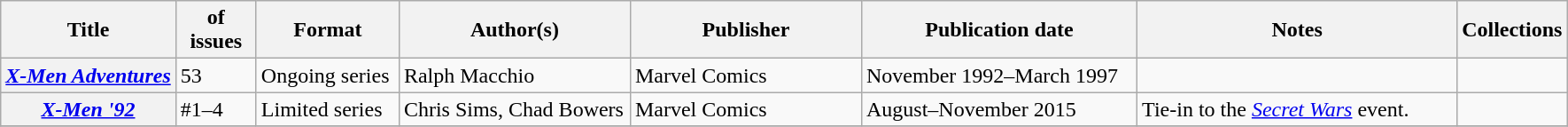<table class="wikitable">
<tr>
<th>Title</th>
<th style="width:40pt"> of issues</th>
<th style="width:75pt">Format</th>
<th style="width:125pt">Author(s)</th>
<th style="width:125pt">Publisher</th>
<th style="width:150pt">Publication date</th>
<th style="width:175pt">Notes</th>
<th>Collections</th>
</tr>
<tr>
<th><em><a href='#'>X-Men Adventures</a></em></th>
<td>53</td>
<td>Ongoing series</td>
<td>Ralph Macchio</td>
<td>Marvel Comics</td>
<td>November 1992–March 1997</td>
<td></td>
<td></td>
</tr>
<tr>
<th><em><a href='#'>X-Men '92</a></em></th>
<td>#1–4</td>
<td>Limited series</td>
<td>Chris Sims, Chad Bowers</td>
<td>Marvel Comics</td>
<td>August–November 2015</td>
<td>Tie-in to the <em><a href='#'>Secret Wars</a></em> event.</td>
<td></td>
</tr>
<tr>
</tr>
</table>
